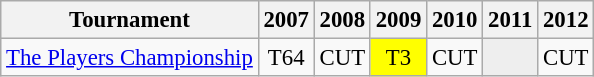<table class="wikitable" style="font-size:95%;text-align:center;">
<tr>
<th>Tournament</th>
<th>2007</th>
<th>2008</th>
<th>2009</th>
<th>2010</th>
<th>2011</th>
<th>2012</th>
</tr>
<tr>
<td align=left><a href='#'>The Players Championship</a></td>
<td>T64</td>
<td>CUT</td>
<td style="background:yellow;">T3</td>
<td>CUT</td>
<td style="background:#eeeeee;"></td>
<td>CUT</td>
</tr>
</table>
